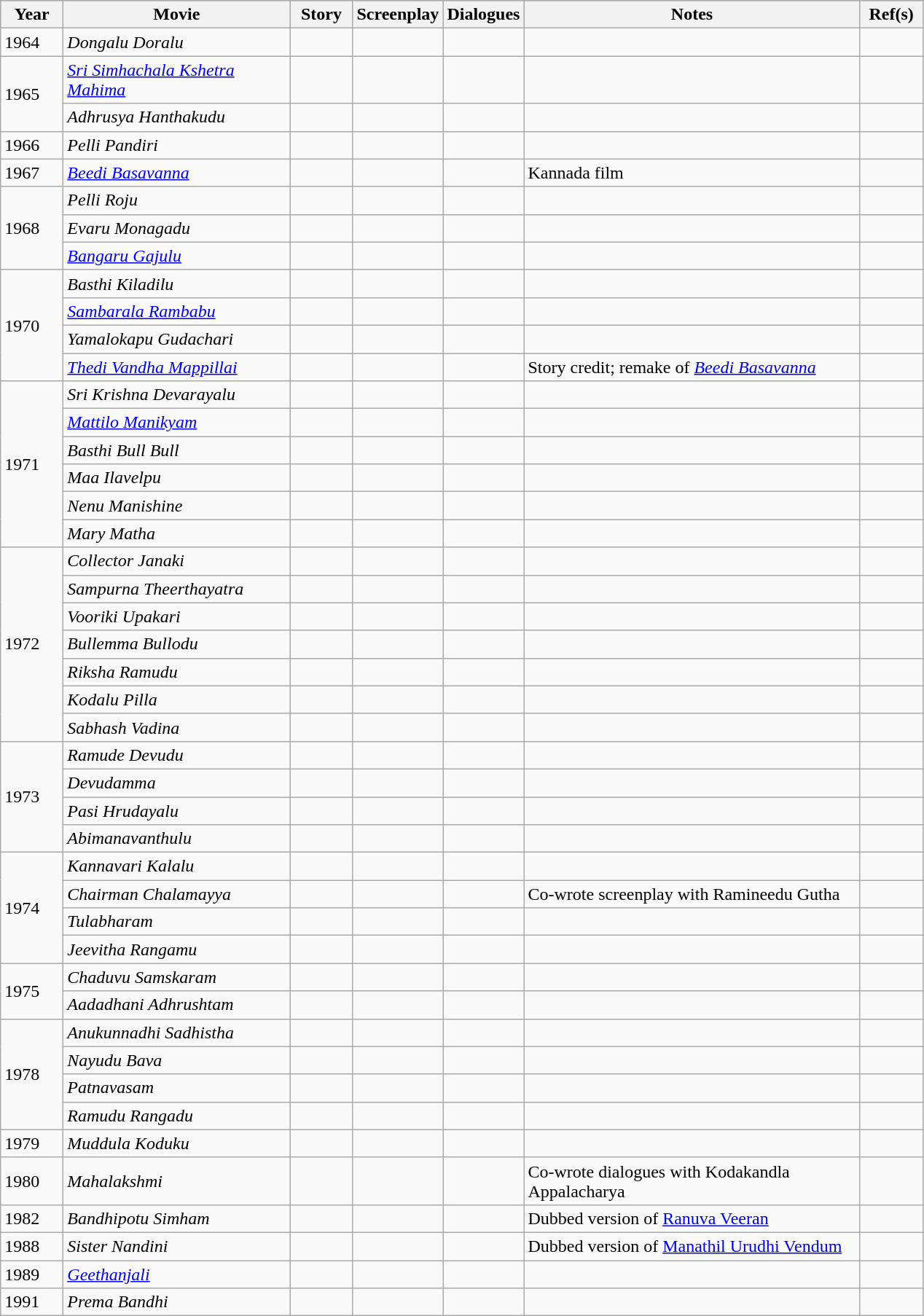<table class="wikitable">
<tr style="background:#ccc; text-align:center;">
<th scope="col" style="width: 50px;">Year</th>
<th scope="col" style="width: 200px;">Movie</th>
<th scope="col" style="width: 50px;">Story</th>
<th scope="col" style="width: 50px;">Screenplay</th>
<th scope="col" style="width: 50px;">Dialogues</th>
<th scope="col" style="width: 300px;">Notes</th>
<th scope="col" style="width: 50px;">Ref(s)</th>
</tr>
<tr>
<td>1964</td>
<td><em>Dongalu Doralu</em></td>
<td></td>
<td></td>
<td></td>
<td></td>
<td style="text-align: center;"></td>
</tr>
<tr>
<td rowspan = "2">1965</td>
<td><em><a href='#'>Sri Simhachala Kshetra Mahima</a></em></td>
<td></td>
<td></td>
<td></td>
<td></td>
<td style="text-align: center;"></td>
</tr>
<tr>
<td><em>Adhrusya Hanthakudu</em></td>
<td></td>
<td></td>
<td></td>
<td></td>
<td style="text-align: center;"></td>
</tr>
<tr>
<td>1966</td>
<td><em>Pelli Pandiri</em></td>
<td></td>
<td></td>
<td></td>
<td></td>
<td style="text-align: center;"></td>
</tr>
<tr>
<td>1967</td>
<td><em><a href='#'>Beedi Basavanna</a></em></td>
<td></td>
<td></td>
<td></td>
<td>Kannada film</td>
<td></td>
</tr>
<tr>
<td rowspan = "3">1968</td>
<td><em>Pelli Roju</em></td>
<td></td>
<td></td>
<td></td>
<td></td>
<td style="text-align: center;"></td>
</tr>
<tr>
<td><em>Evaru Monagadu</em></td>
<td></td>
<td></td>
<td></td>
<td></td>
<td style="text-align: center;"></td>
</tr>
<tr>
<td><em><a href='#'>Bangaru Gajulu</a></em></td>
<td></td>
<td></td>
<td></td>
<td></td>
<td style="text-align: center;"></td>
</tr>
<tr>
<td rowspan = "4">1970</td>
<td><em>Basthi Kiladilu</em></td>
<td></td>
<td></td>
<td></td>
<td></td>
<td style="text-align: center;"></td>
</tr>
<tr>
<td><em><a href='#'>Sambarala Rambabu</a></em></td>
<td></td>
<td></td>
<td></td>
<td></td>
<td style="text-align: center;"></td>
</tr>
<tr>
<td><em>Yamalokapu Gudachari</em></td>
<td></td>
<td></td>
<td></td>
<td></td>
<td style="text-align: center;"></td>
</tr>
<tr>
<td><em><a href='#'>Thedi Vandha Mappillai</a></em></td>
<td></td>
<td></td>
<td></td>
<td>Story credit; remake of <em><a href='#'>Beedi Basavanna</a></em></td>
<td style="text-align: center;"></td>
</tr>
<tr>
<td rowspan = "6">1971</td>
<td><em>Sri Krishna Devarayalu</em></td>
<td></td>
<td></td>
<td></td>
<td></td>
<td style="text-align: center;"></td>
</tr>
<tr>
<td><em><a href='#'>Mattilo Manikyam</a></em></td>
<td></td>
<td></td>
<td></td>
<td></td>
<td style="text-align: center;"></td>
</tr>
<tr>
<td><em>Basthi Bull Bull</em></td>
<td></td>
<td></td>
<td></td>
<td></td>
<td style="text-align: center;"></td>
</tr>
<tr>
<td><em>Maa Ilavelpu</em></td>
<td></td>
<td></td>
<td></td>
<td></td>
<td style="text-align: center;"></td>
</tr>
<tr>
<td><em>Nenu Manishine</em></td>
<td></td>
<td></td>
<td></td>
<td></td>
<td style="text-align: center;"></td>
</tr>
<tr>
<td><em>Mary Matha</em></td>
<td></td>
<td></td>
<td></td>
<td></td>
<td style="text-align: center;"></td>
</tr>
<tr>
<td rowspan = "7">1972</td>
<td><em>Collector Janaki</em></td>
<td></td>
<td></td>
<td></td>
<td></td>
<td style="text-align: center;"></td>
</tr>
<tr>
<td><em>Sampurna Theerthayatra</em></td>
<td></td>
<td></td>
<td></td>
<td></td>
<td style="text-align: center;"></td>
</tr>
<tr>
<td><em>Vooriki Upakari</em></td>
<td></td>
<td></td>
<td></td>
<td></td>
<td style="text-align: center;"></td>
</tr>
<tr>
<td><em>Bullemma Bullodu</em></td>
<td></td>
<td></td>
<td></td>
<td></td>
<td style="text-align: center;"></td>
</tr>
<tr>
<td><em>Riksha Ramudu</em></td>
<td></td>
<td></td>
<td></td>
<td></td>
<td style="text-align: center;"></td>
</tr>
<tr>
<td><em>Kodalu Pilla</em></td>
<td></td>
<td></td>
<td></td>
<td></td>
<td style="text-align: center;"></td>
</tr>
<tr>
<td><em>Sabhash Vadina</em></td>
<td></td>
<td></td>
<td></td>
<td></td>
<td style="text-align: center;"></td>
</tr>
<tr>
<td rowspan = "4">1973</td>
<td><em>Ramude Devudu</em></td>
<td></td>
<td></td>
<td></td>
<td></td>
<td style="text-align: center;"></td>
</tr>
<tr>
<td><em>Devudamma</em></td>
<td></td>
<td></td>
<td></td>
<td></td>
<td style="text-align: center;"></td>
</tr>
<tr>
<td><em>Pasi Hrudayalu</em></td>
<td></td>
<td></td>
<td></td>
<td></td>
<td style="text-align: center;"></td>
</tr>
<tr>
<td><em>Abimanavanthulu</em></td>
<td></td>
<td></td>
<td></td>
<td></td>
<td style="text-align: center;"></td>
</tr>
<tr>
<td rowspan = "4">1974</td>
<td><em>Kannavari Kalalu</em></td>
<td></td>
<td></td>
<td></td>
<td></td>
<td style="text-align: center;"></td>
</tr>
<tr>
<td><em>Chairman Chalamayya</em></td>
<td></td>
<td></td>
<td></td>
<td>Co-wrote screenplay with Ramineedu Gutha</td>
<td style="text-align: center;"></td>
</tr>
<tr>
<td><em>Tulabharam</em></td>
<td></td>
<td></td>
<td></td>
<td></td>
<td style="text-align: center;"></td>
</tr>
<tr>
<td><em>Jeevitha Rangamu</em></td>
<td></td>
<td></td>
<td></td>
<td></td>
<td style="text-align: center;"></td>
</tr>
<tr>
<td rowspan = "2">1975</td>
<td><em>Chaduvu Samskaram</em></td>
<td></td>
<td></td>
<td></td>
<td></td>
<td style="text-align: center;"></td>
</tr>
<tr>
<td><em>Aadadhani Adhrushtam</em></td>
<td></td>
<td></td>
<td></td>
<td></td>
<td style="text-align: center;"></td>
</tr>
<tr>
<td rowspan = "4">1978</td>
<td><em>Anukunnadhi Sadhistha</em></td>
<td></td>
<td></td>
<td></td>
<td></td>
<td style="text-align: center;"></td>
</tr>
<tr>
<td><em>Nayudu Bava</em></td>
<td></td>
<td></td>
<td></td>
<td></td>
<td style="text-align: center;"></td>
</tr>
<tr>
<td><em>Patnavasam</em></td>
<td></td>
<td></td>
<td></td>
<td></td>
<td style="text-align: center;"></td>
</tr>
<tr>
<td><em>Ramudu Rangadu</em></td>
<td></td>
<td></td>
<td></td>
<td></td>
<td style="text-align: center;"></td>
</tr>
<tr>
<td>1979</td>
<td><em>Muddula Koduku</em></td>
<td></td>
<td></td>
<td></td>
<td></td>
<td style="text-align: center;"></td>
</tr>
<tr>
<td>1980</td>
<td><em>Mahalakshmi</em></td>
<td></td>
<td></td>
<td></td>
<td>Co-wrote dialogues with Kodakandla Appalacharya</td>
<td style="text-align: center;"></td>
</tr>
<tr>
<td>1982</td>
<td><em>Bandhipotu Simham</em></td>
<td></td>
<td></td>
<td></td>
<td>Dubbed version of <a href='#'>Ranuva Veeran</a></td>
<td style="text-align: center;"></td>
</tr>
<tr>
<td>1988</td>
<td><em>Sister Nandini</em></td>
<td></td>
<td></td>
<td></td>
<td>Dubbed version of <a href='#'>Manathil Urudhi Vendum</a></td>
<td style="text-align: center;"></td>
</tr>
<tr>
<td>1989</td>
<td><em><a href='#'>Geethanjali</a></em></td>
<td></td>
<td></td>
<td></td>
<td></td>
<td style="text-align: center;"></td>
</tr>
<tr>
<td>1991</td>
<td><em>Prema Bandhi</em></td>
<td></td>
<td></td>
<td></td>
<td></td>
<td style="text-align: center;"></td>
</tr>
</table>
